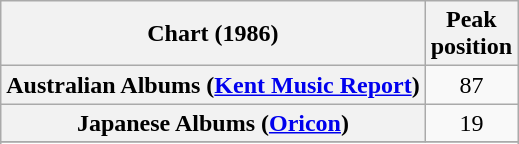<table class="wikitable sortable plainrowheaders">
<tr>
<th scope="col">Chart (1986)</th>
<th scope="col">Peak<br>position</th>
</tr>
<tr>
<th scope="row">Australian Albums (<a href='#'>Kent Music Report</a>)</th>
<td align="center">87</td>
</tr>
<tr>
<th scope="row">Japanese Albums (<a href='#'>Oricon</a>)</th>
<td align="center">19</td>
</tr>
<tr>
</tr>
<tr>
</tr>
</table>
